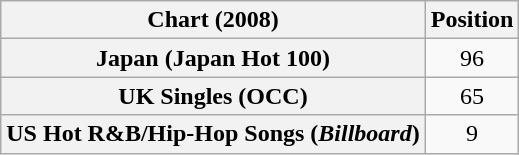<table class="wikitable sortable plainrowheaders" style="text-align:center">
<tr>
<th>Chart (2008)</th>
<th>Position</th>
</tr>
<tr>
<th scope="row">Japan (Japan Hot 100)</th>
<td>96</td>
</tr>
<tr>
<th scope="row">UK Singles (OCC)</th>
<td>65</td>
</tr>
<tr>
<th scope="row">US Hot R&B/Hip-Hop Songs (<em>Billboard</em>)</th>
<td>9</td>
</tr>
</table>
